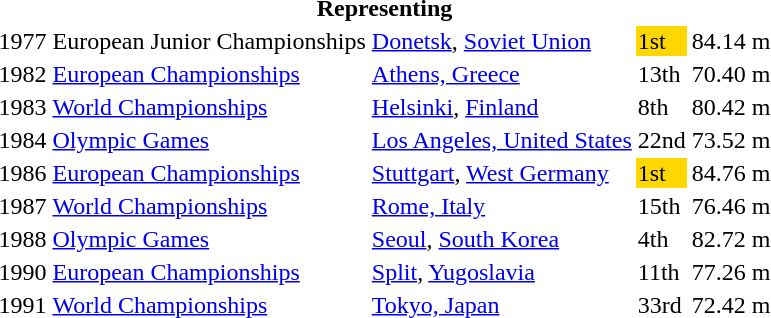<table>
<tr>
<th colspan="5">Representing </th>
</tr>
<tr>
<td>1977</td>
<td>European Junior Championships</td>
<td><a href='#'>Donetsk</a>, <a href='#'>Soviet Union</a></td>
<td bgcolor=gold>1st</td>
<td>84.14 m</td>
</tr>
<tr>
<td>1982</td>
<td><a href='#'>European Championships</a></td>
<td><a href='#'>Athens, Greece</a></td>
<td>13th</td>
<td>70.40 m</td>
</tr>
<tr>
<td>1983</td>
<td><a href='#'>World Championships</a></td>
<td><a href='#'>Helsinki</a>, <a href='#'>Finland</a></td>
<td>8th</td>
<td>80.42 m</td>
</tr>
<tr>
<td>1984</td>
<td><a href='#'>Olympic Games</a></td>
<td><a href='#'>Los Angeles, United States</a></td>
<td>22nd</td>
<td>73.52 m</td>
</tr>
<tr>
<td>1986</td>
<td><a href='#'>European Championships</a></td>
<td><a href='#'>Stuttgart</a>, <a href='#'>West Germany</a></td>
<td bgcolor=gold>1st</td>
<td>84.76 m</td>
</tr>
<tr>
<td>1987</td>
<td><a href='#'>World Championships</a></td>
<td><a href='#'>Rome, Italy</a></td>
<td>15th</td>
<td>76.46 m</td>
</tr>
<tr>
<td>1988</td>
<td><a href='#'>Olympic Games</a></td>
<td><a href='#'>Seoul</a>, <a href='#'>South Korea</a></td>
<td>4th</td>
<td>82.72 m</td>
</tr>
<tr>
<td>1990</td>
<td><a href='#'>European Championships</a></td>
<td><a href='#'>Split</a>, <a href='#'>Yugoslavia</a></td>
<td>11th</td>
<td>77.26 m</td>
</tr>
<tr>
<td>1991</td>
<td><a href='#'>World Championships</a></td>
<td><a href='#'>Tokyo, Japan</a></td>
<td>33rd</td>
<td>72.42 m</td>
</tr>
</table>
